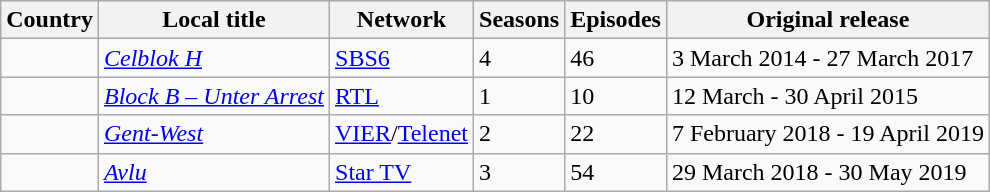<table class="wikitable">
<tr>
<th>Country</th>
<th>Local title</th>
<th>Network</th>
<th>Seasons</th>
<th>Episodes</th>
<th>Original release</th>
</tr>
<tr>
<td></td>
<td><em><a href='#'>Celblok H</a></em></td>
<td><a href='#'>SBS6</a></td>
<td>4</td>
<td>46</td>
<td>3 March 2014 - 27 March 2017</td>
</tr>
<tr>
<td></td>
<td><em><a href='#'>Block B – Unter Arrest</a></em></td>
<td><a href='#'>RTL</a></td>
<td>1</td>
<td>10</td>
<td>12 March - 30 April 2015</td>
</tr>
<tr>
<td></td>
<td><em><a href='#'>Gent-West</a></em></td>
<td><a href='#'>VIER</a>/<a href='#'>Telenet</a></td>
<td>2</td>
<td>22</td>
<td>7 February 2018 - 19 April 2019</td>
</tr>
<tr>
<td></td>
<td><em><a href='#'>Avlu</a></em></td>
<td><a href='#'>Star TV</a></td>
<td>3</td>
<td>54</td>
<td>29 March 2018 - 30 May 2019</td>
</tr>
</table>
